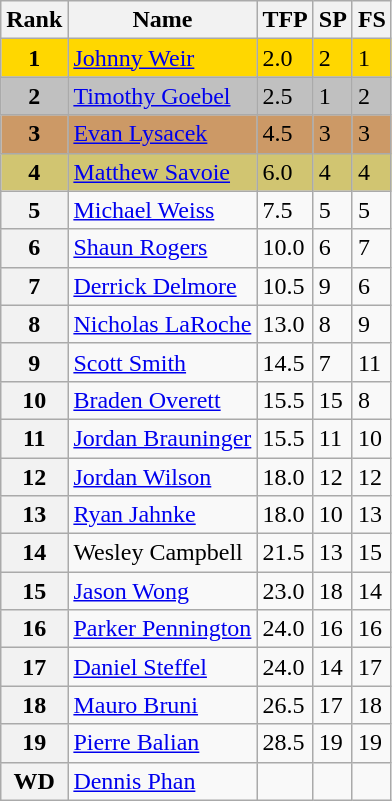<table class="wikitable">
<tr>
<th>Rank</th>
<th>Name</th>
<th>TFP</th>
<th>SP</th>
<th>FS</th>
</tr>
<tr bgcolor="gold">
<td align="center"><strong>1</strong></td>
<td><a href='#'>Johnny Weir</a></td>
<td>2.0</td>
<td>2</td>
<td>1</td>
</tr>
<tr bgcolor="silver">
<td align="center"><strong>2</strong></td>
<td><a href='#'>Timothy Goebel</a></td>
<td>2.5</td>
<td>1</td>
<td>2</td>
</tr>
<tr bgcolor="cc9966">
<td align="center"><strong>3</strong></td>
<td><a href='#'>Evan Lysacek</a></td>
<td>4.5</td>
<td>3</td>
<td>3</td>
</tr>
<tr bgcolor="#d1c571">
<td align="center"><strong>4</strong></td>
<td><a href='#'>Matthew Savoie</a></td>
<td>6.0</td>
<td>4</td>
<td>4</td>
</tr>
<tr>
<th>5</th>
<td><a href='#'>Michael Weiss</a></td>
<td>7.5</td>
<td>5</td>
<td>5</td>
</tr>
<tr>
<th>6</th>
<td><a href='#'>Shaun Rogers</a></td>
<td>10.0</td>
<td>6</td>
<td>7</td>
</tr>
<tr>
<th>7</th>
<td><a href='#'>Derrick Delmore</a></td>
<td>10.5</td>
<td>9</td>
<td>6</td>
</tr>
<tr>
<th>8</th>
<td><a href='#'>Nicholas LaRoche</a></td>
<td>13.0</td>
<td>8</td>
<td>9</td>
</tr>
<tr>
<th>9</th>
<td><a href='#'>Scott Smith</a></td>
<td>14.5</td>
<td>7</td>
<td>11</td>
</tr>
<tr>
<th>10</th>
<td><a href='#'>Braden Overett</a></td>
<td>15.5</td>
<td>15</td>
<td>8</td>
</tr>
<tr>
<th>11</th>
<td><a href='#'>Jordan Brauninger</a></td>
<td>15.5</td>
<td>11</td>
<td>10</td>
</tr>
<tr>
<th>12</th>
<td><a href='#'>Jordan Wilson</a></td>
<td>18.0</td>
<td>12</td>
<td>12</td>
</tr>
<tr>
<th>13</th>
<td><a href='#'>Ryan Jahnke</a></td>
<td>18.0</td>
<td>10</td>
<td>13</td>
</tr>
<tr>
<th>14</th>
<td>Wesley Campbell</td>
<td>21.5</td>
<td>13</td>
<td>15</td>
</tr>
<tr>
<th>15</th>
<td><a href='#'>Jason Wong</a></td>
<td>23.0</td>
<td>18</td>
<td>14</td>
</tr>
<tr>
<th>16</th>
<td><a href='#'>Parker Pennington</a></td>
<td>24.0</td>
<td>16</td>
<td>16</td>
</tr>
<tr>
<th>17</th>
<td><a href='#'>Daniel Steffel</a></td>
<td>24.0</td>
<td>14</td>
<td>17</td>
</tr>
<tr>
<th>18</th>
<td><a href='#'>Mauro Bruni</a></td>
<td>26.5</td>
<td>17</td>
<td>18</td>
</tr>
<tr>
<th>19</th>
<td><a href='#'>Pierre Balian</a></td>
<td>28.5</td>
<td>19</td>
<td>19</td>
</tr>
<tr>
<th>WD</th>
<td><a href='#'>Dennis Phan</a></td>
<td></td>
<td></td>
<td></td>
</tr>
</table>
